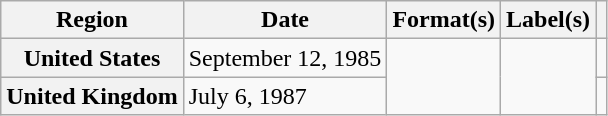<table class="wikitable plainrowheaders">
<tr>
<th scope="col">Region</th>
<th scope="col">Date</th>
<th scope="col">Format(s)</th>
<th scope="col">Label(s)</th>
<th scope="col"></th>
</tr>
<tr>
<th scope="row">United States</th>
<td>September 12, 1985</td>
<td rowspan="2"></td>
<td rowspan="2"></td>
<td></td>
</tr>
<tr>
<th scope="row">United Kingdom</th>
<td>July 6, 1987</td>
<td></td>
</tr>
</table>
